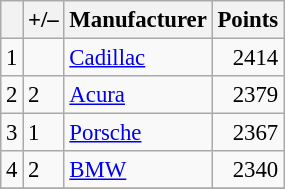<table class="wikitable" style="font-size: 95%;">
<tr>
<th scope="col"></th>
<th scope="col">+/–</th>
<th scope="col">Manufacturer</th>
<th scope="col">Points</th>
</tr>
<tr>
<td align=center>1</td>
<td align="left"></td>
<td> <a href='#'>Cadillac</a></td>
<td align=right>2414</td>
</tr>
<tr>
<td align=center>2</td>
<td align="left"> 2</td>
<td> <a href='#'>Acura</a></td>
<td align=right>2379</td>
</tr>
<tr>
<td align=center>3</td>
<td align="left"> 1</td>
<td> <a href='#'>Porsche</a></td>
<td align=right>2367</td>
</tr>
<tr>
<td align=center>4</td>
<td align="left"> 2</td>
<td> <a href='#'>BMW</a></td>
<td align=right>2340</td>
</tr>
<tr>
</tr>
</table>
